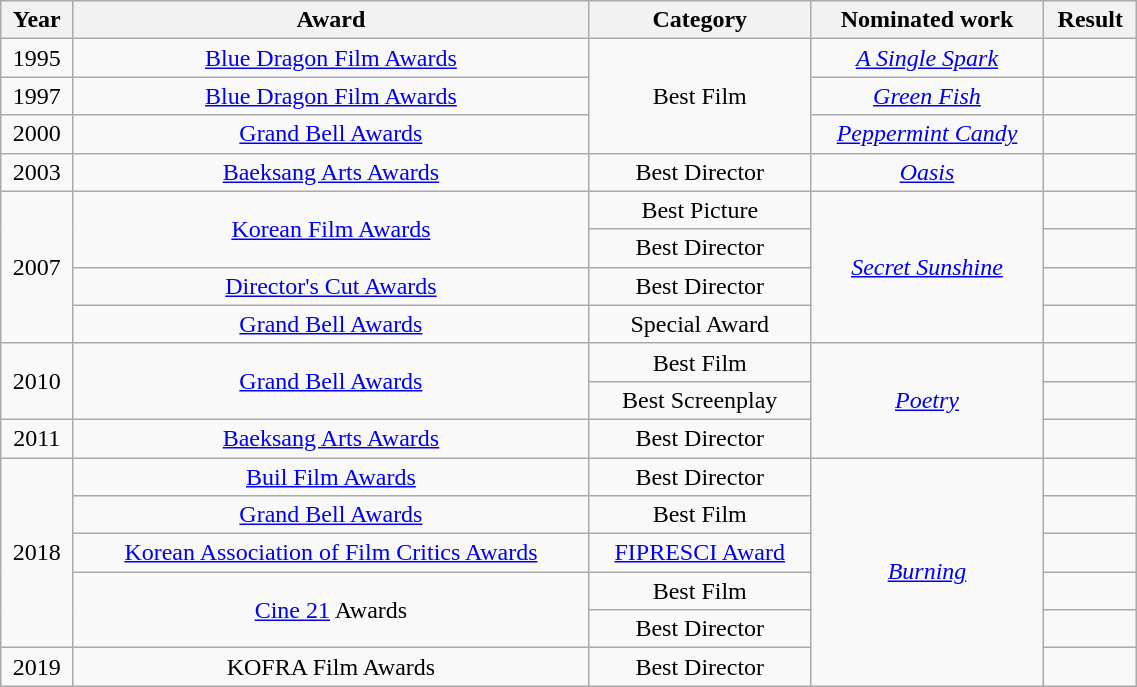<table class="wikitable" style="text-align:center; width:60%">
<tr>
<th>Year</th>
<th>Award</th>
<th>Category</th>
<th>Nominated work</th>
<th>Result</th>
</tr>
<tr>
<td>1995</td>
<td><a href='#'>Blue Dragon Film Awards</a></td>
<td rowspan=3>Best Film</td>
<td><em><a href='#'>A Single Spark</a></em></td>
<td></td>
</tr>
<tr>
<td>1997</td>
<td><a href='#'>Blue Dragon Film Awards</a></td>
<td><em><a href='#'>Green Fish</a></em></td>
<td></td>
</tr>
<tr>
<td>2000</td>
<td><a href='#'>Grand Bell Awards</a></td>
<td><em><a href='#'>Peppermint Candy</a></em></td>
<td></td>
</tr>
<tr>
<td>2003</td>
<td><a href='#'>Baeksang Arts Awards</a></td>
<td>Best Director</td>
<td><em><a href='#'>Oasis</a></em></td>
<td></td>
</tr>
<tr>
<td rowspan=4>2007</td>
<td rowspan=2><a href='#'>Korean Film Awards</a></td>
<td>Best Picture</td>
<td rowspan=4><em><a href='#'>Secret Sunshine</a></em></td>
<td></td>
</tr>
<tr>
<td>Best Director</td>
<td></td>
</tr>
<tr>
<td><a href='#'>Director's Cut Awards</a></td>
<td>Best Director</td>
<td></td>
</tr>
<tr>
<td><a href='#'>Grand Bell Awards</a></td>
<td>Special Award</td>
<td></td>
</tr>
<tr>
<td rowspan=2>2010</td>
<td rowspan=2><a href='#'>Grand Bell Awards</a></td>
<td>Best Film</td>
<td rowspan=3><em><a href='#'>Poetry</a></em></td>
<td></td>
</tr>
<tr>
<td>Best Screenplay</td>
<td></td>
</tr>
<tr>
<td>2011</td>
<td><a href='#'>Baeksang Arts Awards</a></td>
<td>Best Director</td>
<td></td>
</tr>
<tr>
<td rowspan=5>2018</td>
<td><a href='#'>Buil Film Awards</a></td>
<td>Best Director</td>
<td rowspan=7><em><a href='#'>Burning</a></em></td>
<td></td>
</tr>
<tr>
<td><a href='#'>Grand Bell Awards</a></td>
<td>Best Film</td>
<td></td>
</tr>
<tr>
<td><a href='#'>Korean Association of Film Critics Awards</a></td>
<td><a href='#'>FIPRESCI Award</a></td>
<td></td>
</tr>
<tr>
<td rowspan=2><a href='#'>Cine 21</a> Awards</td>
<td>Best Film</td>
<td></td>
</tr>
<tr>
<td>Best Director</td>
<td></td>
</tr>
<tr>
<td>2019</td>
<td>KOFRA Film Awards</td>
<td>Best Director</td>
<td></td>
</tr>
</table>
